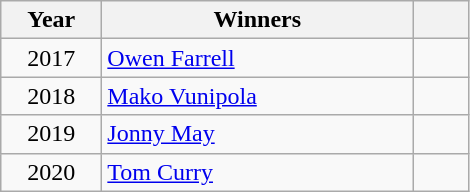<table class="wikitable">
<tr>
<th width=60>Year</th>
<th width=200>Winners</th>
<th width=30></th>
</tr>
<tr>
<td align=center>2017</td>
<td><a href='#'>Owen Farrell</a></td>
<td align=center></td>
</tr>
<tr>
<td align=center>2018</td>
<td><a href='#'>Mako Vunipola</a></td>
<td align=center></td>
</tr>
<tr>
<td align=center>2019</td>
<td><a href='#'>Jonny May</a></td>
<td align=center></td>
</tr>
<tr>
<td align=center>2020</td>
<td><a href='#'>Tom Curry</a></td>
<td align=center></td>
</tr>
</table>
